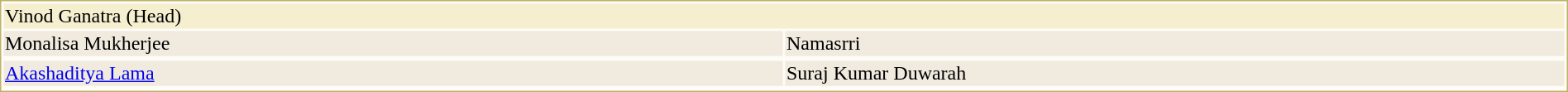<table style="width:100%;border: 1px solid #BEB168;background-color:#FDFCF6;">
<tr>
<td colspan="2" style="background-color:#F5EFD0;"> Vinod Ganatra (Head)</td>
</tr>
<tr style="background-color:#F0EADF;">
<td style="width:50%"> Monalisa Mukherjee</td>
<td style="width:50%"> Namasrri</td>
</tr>
<tr style="vertical-align:top;">
</tr>
<tr style="background-color:#F0EADF;">
<td style="width:50%"> <a href='#'>Akashaditya Lama</a></td>
<td style="width:50%"> Suraj Kumar Duwarah</td>
</tr>
<tr style="vertical-align:top;">
</tr>
</table>
